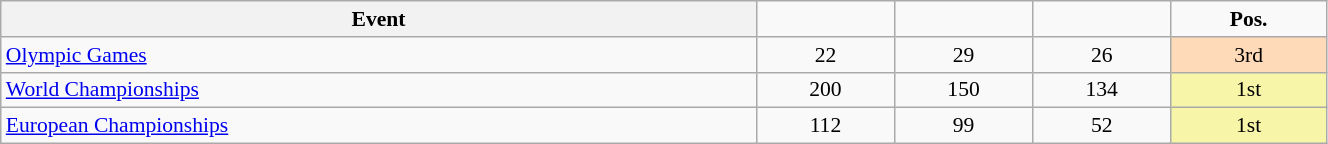<table class="wikitable" width="70%" style="font-size:90%; text-align:center;">
<tr>
<th>Event</th>
<td></td>
<td></td>
<td></td>
<td><strong>Pos.</strong></td>
</tr>
<tr>
<td align="left"><a href='#'>Olympic Games</a></td>
<td>22</td>
<td>29</td>
<td>26</td>
<td style="background:#FFDAB9;">3rd</td>
</tr>
<tr>
<td align="left"><a href='#'>World Championships</a></td>
<td>200</td>
<td>150</td>
<td>134</td>
<td style="background:#F7F6A8;">1st</td>
</tr>
<tr>
<td align="left"><a href='#'>European Championships</a></td>
<td>112</td>
<td>99</td>
<td>52</td>
<td style="background:#F7F6A8;">1st</td>
</tr>
</table>
